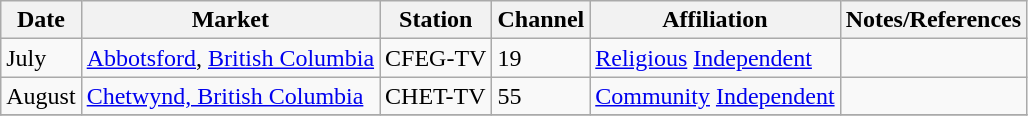<table class="wikitable">
<tr>
<th>Date</th>
<th>Market</th>
<th>Station</th>
<th>Channel</th>
<th>Affiliation</th>
<th>Notes/References</th>
</tr>
<tr>
<td>July</td>
<td><a href='#'>Abbotsford</a>, <a href='#'>British Columbia</a></td>
<td>CFEG-TV</td>
<td>19</td>
<td><a href='#'>Religious</a> <a href='#'>Independent</a></td>
<td></td>
</tr>
<tr>
<td>August</td>
<td><a href='#'>Chetwynd, British Columbia</a></td>
<td>CHET-TV</td>
<td>55</td>
<td><a href='#'>Community</a> <a href='#'>Independent</a></td>
<td></td>
</tr>
<tr>
</tr>
</table>
